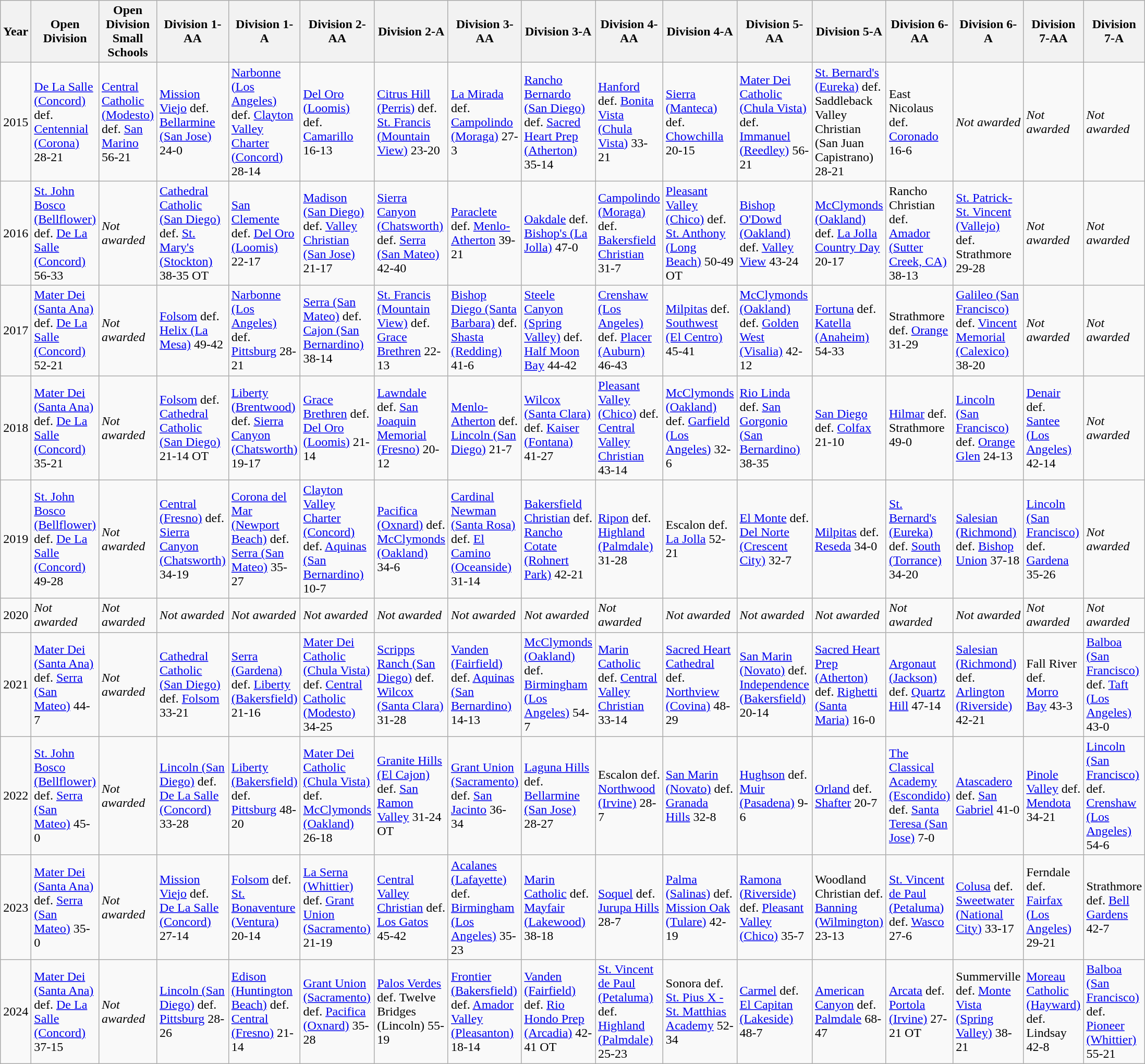<table class="wikitable sortable" font=90%">
<tr>
<th><strong>Year</strong></th>
<th><strong>Open Division</strong></th>
<th><strong>Open Division Small Schools</strong></th>
<th><strong>Division 1-AA</strong></th>
<th><strong>Division 1-A</strong></th>
<th><strong>Division 2-AA</strong></th>
<th><strong>Division 2-A</strong></th>
<th><strong>Division 3-AA</strong></th>
<th><strong>Division 3-A</strong></th>
<th><strong>Division 4-AA</strong></th>
<th><strong>Division 4-A</strong></th>
<th><strong>Division 5-AA</strong></th>
<th><strong>Division 5-A</strong></th>
<th><strong>Division 6-AA</strong></th>
<th><strong>Division 6-A</strong></th>
<th><strong>Division 7-AA</strong></th>
<th><strong>Division 7-A</strong></th>
</tr>
<tr>
<td>2015</td>
<td><a href='#'>De La Salle (Concord)</a> def. <a href='#'>Centennial (Corona)</a> 28-21</td>
<td><a href='#'>Central Catholic (Modesto)</a> def. <a href='#'>San Marino</a> 56-21</td>
<td><a href='#'>Mission Viejo</a> def. <a href='#'>Bellarmine (San Jose)</a> 24-0</td>
<td><a href='#'>Narbonne (Los Angeles)</a> def. <a href='#'>Clayton Valley Charter (Concord)</a> 28-14</td>
<td><a href='#'>Del Oro (Loomis)</a> def. <a href='#'>Camarillo</a> 16-13</td>
<td><a href='#'>Citrus Hill (Perris)</a> def. <a href='#'>St. Francis (Mountain View)</a> 23-20</td>
<td><a href='#'>La Mirada</a> def. <a href='#'>Campolindo (Moraga)</a> 27-3</td>
<td><a href='#'>Rancho Bernardo (San Diego)</a> def. <a href='#'>Sacred Heart Prep (Atherton)</a> 35-14</td>
<td><a href='#'>Hanford</a> def. <a href='#'>Bonita Vista (Chula Vista)</a> 33-21</td>
<td><a href='#'>Sierra (Manteca)</a> def. <a href='#'>Chowchilla</a> 20-15</td>
<td><a href='#'>Mater Dei Catholic (Chula Vista)</a> def. <a href='#'>Immanuel (Reedley)</a> 56-21</td>
<td><a href='#'>St. Bernard's (Eureka)</a> def. Saddleback Valley Christian (San Juan Capistrano) 28-21</td>
<td>East Nicolaus def. <a href='#'>Coronado</a> 16-6</td>
<td><em>Not awarded</em></td>
<td><em>Not awarded</em></td>
<td><em>Not awarded</em></td>
</tr>
<tr>
<td>2016</td>
<td><a href='#'>St. John Bosco (Bellflower)</a> def. <a href='#'>De La Salle (Concord)</a> 56-33</td>
<td><em>Not awarded</em></td>
<td><a href='#'>Cathedral Catholic (San Diego)</a> def. <a href='#'>St. Mary's (Stockton)</a> 38-35 OT</td>
<td><a href='#'>San Clemente</a> def. <a href='#'>Del Oro (Loomis)</a> 22-17</td>
<td><a href='#'>Madison (San Diego)</a> def. <a href='#'>Valley Christian (San Jose)</a> 21-17</td>
<td><a href='#'>Sierra Canyon (Chatsworth)</a> def. <a href='#'>Serra (San Mateo)</a> 42-40</td>
<td><a href='#'>Paraclete</a> def. <a href='#'>Menlo-Atherton</a> 39-21</td>
<td><a href='#'>Oakdale</a> def. <a href='#'>Bishop's (La Jolla)</a> 47-0</td>
<td><a href='#'>Campolindo (Moraga)</a> def. <a href='#'>Bakersfield Christian</a> 31-7</td>
<td><a href='#'>Pleasant Valley (Chico)</a> def. <a href='#'>St. Anthony (Long Beach)</a> 50-49 OT</td>
<td><a href='#'>Bishop O'Dowd (Oakland)</a> def. <a href='#'>Valley View</a> 43-24</td>
<td><a href='#'>McClymonds (Oakland)</a> def. <a href='#'>La Jolla Country Day</a> 20-17</td>
<td>Rancho Christian def. <a href='#'>Amador (Sutter Creek, CA)</a> 38-13</td>
<td><a href='#'>St. Patrick-St. Vincent (Vallejo)</a> def. Strathmore 29-28</td>
<td><em>Not awarded</em></td>
<td><em>Not awarded</em></td>
</tr>
<tr>
<td>2017</td>
<td><a href='#'>Mater Dei (Santa Ana)</a> def. <a href='#'>De La Salle (Concord)</a> 52-21</td>
<td><em>Not awarded</em></td>
<td><a href='#'>Folsom</a> def. <a href='#'>Helix (La Mesa)</a> 49-42</td>
<td><a href='#'>Narbonne (Los Angeles)</a> def. <a href='#'>Pittsburg</a> 28-21</td>
<td><a href='#'>Serra (San Mateo)</a> def. <a href='#'>Cajon (San Bernardino)</a> 38-14</td>
<td><a href='#'>St. Francis (Mountain View)</a> def. <a href='#'>Grace Brethren</a> 22-13</td>
<td><a href='#'>Bishop Diego (Santa Barbara)</a> def. <a href='#'>Shasta (Redding)</a> 41-6</td>
<td><a href='#'>Steele Canyon (Spring Valley)</a> def. <a href='#'>Half Moon Bay</a> 44-42</td>
<td><a href='#'>Crenshaw (Los Angeles)</a> def. <a href='#'>Placer (Auburn)</a> 46-43</td>
<td><a href='#'>Milpitas</a> def. <a href='#'>Southwest (El Centro)</a> 45-41</td>
<td><a href='#'>McClymonds (Oakland)</a> def. <a href='#'>Golden West (Visalia)</a> 42-12</td>
<td><a href='#'>Fortuna</a> def. <a href='#'>Katella (Anaheim)</a> 54-33</td>
<td>Strathmore def. <a href='#'>Orange</a> 31-29</td>
<td><a href='#'>Galileo (San Francisco)</a> def. <a href='#'>Vincent Memorial (Calexico)</a> 38-20</td>
<td><em>Not awarded</em></td>
<td><em>Not awarded</em></td>
</tr>
<tr>
<td>2018</td>
<td><a href='#'>Mater Dei (Santa Ana)</a> def. <a href='#'>De La Salle (Concord)</a> 35-21</td>
<td><em>Not awarded</em></td>
<td><a href='#'>Folsom</a> def. <a href='#'>Cathedral Catholic (San Diego)</a> 21-14 OT</td>
<td><a href='#'>Liberty (Brentwood)</a> def. <a href='#'>Sierra Canyon (Chatsworth)</a> 19-17</td>
<td><a href='#'>Grace Brethren</a> def. <a href='#'>Del Oro (Loomis)</a> 21-14</td>
<td><a href='#'>Lawndale</a> def. <a href='#'>San Joaquin Memorial (Fresno)</a> 20-12</td>
<td><a href='#'>Menlo-Atherton</a> def. <a href='#'>Lincoln (San Diego)</a> 21-7</td>
<td><a href='#'>Wilcox (Santa Clara)</a> def. <a href='#'>Kaiser (Fontana)</a> 41-27</td>
<td><a href='#'>Pleasant Valley (Chico)</a> def. <a href='#'>Central Valley Christian</a> 43-14</td>
<td><a href='#'>McClymonds (Oakland)</a> def. <a href='#'>Garfield (Los Angeles)</a> 32-6</td>
<td><a href='#'>Rio Linda</a> def. <a href='#'>San Gorgonio (San Bernardino)</a> 38-35</td>
<td><a href='#'>San Diego</a> def. <a href='#'>Colfax</a> 21-10</td>
<td><a href='#'>Hilmar</a> def. Strathmore 49-0</td>
<td><a href='#'>Lincoln (San Francisco)</a> def. <a href='#'>Orange Glen</a> 24-13</td>
<td><a href='#'>Denair</a> def. <a href='#'>Santee (Los Angeles)</a> 42-14</td>
<td><em>Not awarded</em></td>
</tr>
<tr>
<td>2019</td>
<td><a href='#'>St. John Bosco (Bellflower)</a> def. <a href='#'>De La Salle (Concord)</a> 49-28</td>
<td><em>Not awarded</em></td>
<td><a href='#'>Central (Fresno)</a> def. <a href='#'>Sierra Canyon (Chatsworth)</a> 34-19</td>
<td><a href='#'>Corona del Mar (Newport Beach)</a> def. <a href='#'>Serra (San Mateo)</a> 35-27</td>
<td><a href='#'>Clayton Valley Charter (Concord)</a> def. <a href='#'>Aquinas (San Bernardino)</a> 10-7</td>
<td><a href='#'>Pacifica (Oxnard)</a> def. <a href='#'>McClymonds (Oakland)</a> 34-6</td>
<td><a href='#'>Cardinal Newman (Santa Rosa)</a> def. <a href='#'>El Camino (Oceanside)</a> 31-14</td>
<td><a href='#'>Bakersfield Christian</a> def. <a href='#'>Rancho Cotate (Rohnert Park)</a> 42-21</td>
<td><a href='#'>Ripon</a> def. <a href='#'>Highland (Palmdale)</a> 31-28</td>
<td>Escalon def. <a href='#'>La Jolla</a> 52-21</td>
<td><a href='#'>El Monte</a> def. <a href='#'>Del Norte (Crescent City)</a> 32-7</td>
<td><a href='#'>Milpitas</a> def. <a href='#'>Reseda</a> 34-0</td>
<td><a href='#'>St. Bernard's (Eureka)</a> def. <a href='#'>South (Torrance)</a> 34-20</td>
<td><a href='#'>Salesian (Richmond)</a> def. <a href='#'>Bishop Union</a> 37-18</td>
<td><a href='#'>Lincoln (San Francisco)</a> def. <a href='#'>Gardena</a> 35-26</td>
<td><em>Not awarded</em></td>
</tr>
<tr>
<td>2020</td>
<td><em>Not awarded</em></td>
<td><em>Not awarded</em></td>
<td><em>Not awarded</em></td>
<td><em>Not awarded</em></td>
<td><em>Not awarded</em></td>
<td><em>Not awarded</em></td>
<td><em>Not awarded</em></td>
<td><em>Not awarded</em></td>
<td><em>Not awarded</em></td>
<td><em>Not awarded</em></td>
<td><em>Not awarded</em></td>
<td><em>Not awarded</em></td>
<td><em>Not awarded</em></td>
<td><em>Not awarded</em></td>
<td><em>Not awarded</em></td>
<td><em>Not awarded</em></td>
</tr>
<tr>
<td>2021</td>
<td><a href='#'>Mater Dei (Santa Ana)</a> def. <a href='#'>Serra (San Mateo)</a> 44-7</td>
<td><em>Not awarded</em></td>
<td><a href='#'>Cathedral Catholic (San Diego)</a> def. <a href='#'>Folsom</a> 33-21</td>
<td><a href='#'>Serra (Gardena)</a> def. <a href='#'>Liberty (Bakersfield)</a> 21-16</td>
<td><a href='#'>Mater Dei Catholic (Chula Vista)</a> def. <a href='#'>Central Catholic (Modesto)</a> 34-25</td>
<td><a href='#'>Scripps Ranch (San Diego)</a> def. <a href='#'>Wilcox (Santa Clara)</a> 31-28</td>
<td><a href='#'>Vanden (Fairfield)</a> def. <a href='#'>Aquinas (San Bernardino)</a> 14-13</td>
<td><a href='#'>McClymonds (Oakland)</a> def. <a href='#'>Birmingham (Los Angeles)</a> 54-7</td>
<td><a href='#'>Marin Catholic</a> def. <a href='#'>Central Valley Christian</a> 33-14</td>
<td><a href='#'>Sacred Heart Cathedral</a> def. <a href='#'>Northview (Covina)</a> 48-29</td>
<td><a href='#'>San Marin (Novato)</a> def. <a href='#'>Independence (Bakersfield)</a> 20-14</td>
<td><a href='#'>Sacred Heart Prep (Atherton)</a> def. <a href='#'>Righetti (Santa Maria)</a> 16-0</td>
<td><a href='#'>Argonaut (Jackson)</a> def. <a href='#'>Quartz Hill</a> 47-14</td>
<td><a href='#'>Salesian (Richmond)</a> def. <a href='#'>Arlington (Riverside)</a> 42-21</td>
<td>Fall River def. <a href='#'>Morro Bay</a> 43-3</td>
<td><a href='#'>Balboa (San Francisco)</a> def. <a href='#'>Taft (Los Angeles)</a> 43-0</td>
</tr>
<tr>
<td>2022</td>
<td><a href='#'>St. John Bosco (Bellflower)</a> def. <a href='#'>Serra (San Mateo)</a> 45-0</td>
<td><em>Not awarded</em></td>
<td><a href='#'>Lincoln (San Diego)</a> def. <a href='#'>De La Salle (Concord)</a> 33-28</td>
<td><a href='#'>Liberty (Bakersfield)</a> def. <a href='#'>Pittsburg</a> 48-20</td>
<td><a href='#'>Mater Dei Catholic (Chula Vista)</a> def. <a href='#'>McClymonds (Oakland)</a> 26-18</td>
<td><a href='#'>Granite Hills (El Cajon)</a> def. <a href='#'>San Ramon Valley</a> 31-24 OT</td>
<td><a href='#'>Grant Union (Sacramento)</a> def. <a href='#'>San Jacinto</a> 36-34</td>
<td><a href='#'>Laguna Hills</a> def. <a href='#'>Bellarmine (San Jose)</a> 28-27</td>
<td>Escalon def. <a href='#'>Northwood (Irvine)</a> 28-7</td>
<td><a href='#'>San Marin (Novato)</a> def. <a href='#'>Granada Hills</a> 32-8</td>
<td><a href='#'>Hughson</a> def. <a href='#'>Muir (Pasadena)</a> 9-6</td>
<td><a href='#'>Orland</a> def. <a href='#'>Shafter</a> 20-7</td>
<td><a href='#'>The Classical Academy (Escondido)</a> def. <a href='#'>Santa Teresa (San Jose)</a> 7-0</td>
<td><a href='#'>Atascadero</a> def. <a href='#'>San Gabriel</a> 41-0</td>
<td><a href='#'>Pinole Valley</a> def. <a href='#'>Mendota</a> 34-21</td>
<td><a href='#'>Lincoln (San Francisco)</a> def. <a href='#'>Crenshaw (Los Angeles)</a> 54-6</td>
</tr>
<tr>
<td>2023</td>
<td><a href='#'>Mater Dei (Santa Ana)</a> def. <a href='#'>Serra (San Mateo)</a> 35-0</td>
<td><em>Not awarded</em></td>
<td><a href='#'>Mission Viejo</a> def. <a href='#'>De La Salle (Concord)</a> 27-14</td>
<td><a href='#'>Folsom</a> def. <a href='#'>St. Bonaventure (Ventura)</a> 20-14</td>
<td><a href='#'>La Serna (Whittier)</a> def. <a href='#'>Grant Union (Sacramento)</a> 21-19</td>
<td><a href='#'>Central Valley Christian</a> def. <a href='#'>Los Gatos</a> 45-42</td>
<td><a href='#'>Acalanes (Lafayette)</a> def. <a href='#'>Birmingham (Los Angeles)</a> 35-23</td>
<td><a href='#'>Marin Catholic</a> def. <a href='#'>Mayfair (Lakewood)</a> 38-18</td>
<td><a href='#'>Soquel</a> def. <a href='#'>Jurupa Hills</a> 28-7</td>
<td><a href='#'>Palma (Salinas)</a> def. <a href='#'>Mission Oak (Tulare)</a>  42-19</td>
<td><a href='#'>Ramona (Riverside)</a> def. <a href='#'>Pleasant Valley (Chico)</a> 35-7</td>
<td>Woodland Christian def. <a href='#'>Banning (Wilmington)</a>   23-13</td>
<td><a href='#'>St. Vincent de Paul (Petaluma)</a> def. <a href='#'>Wasco</a> 27-6</td>
<td><a href='#'>Colusa</a> def. <a href='#'>Sweetwater (National City)</a> 33-17</td>
<td>Ferndale def. <a href='#'>Fairfax (Los Angeles)</a> 29-21</td>
<td>Strathmore def. <a href='#'>Bell Gardens</a> 42-7</td>
</tr>
<tr>
<td>2024</td>
<td><a href='#'>Mater Dei (Santa Ana)</a> def. <a href='#'>De La Salle (Concord)</a> 37-15</td>
<td><em>Not awarded</em></td>
<td><a href='#'>Lincoln (San Diego)</a> def. <a href='#'>Pittsburg</a> 28-26</td>
<td><a href='#'>Edison (Huntington Beach)</a> def. <a href='#'>Central (Fresno)</a> 21-14</td>
<td><a href='#'>Grant Union (Sacramento)</a> def. <a href='#'>Pacifica (Oxnard)</a> 35-28</td>
<td><a href='#'>Palos Verdes</a> def. Twelve Bridges (Lincoln) 55-19</td>
<td><a href='#'>Frontier (Bakersfield)</a> def. <a href='#'>Amador Valley (Pleasanton)</a> 18-14</td>
<td><a href='#'>Vanden (Fairfield)</a> def. <a href='#'>Rio Hondo Prep (Arcadia)</a> 42-41 OT</td>
<td><a href='#'>St. Vincent de Paul (Petaluma)</a> def. <a href='#'>Highland (Palmdale)</a> 25-23</td>
<td>Sonora def. <a href='#'>St. Pius X - St. Matthias Academy</a> 52-34</td>
<td><a href='#'>Carmel</a> def. <a href='#'>El Capitan (Lakeside)</a> 48-7</td>
<td><a href='#'>American Canyon</a> def. <a href='#'>Palmdale</a> 68-47</td>
<td><a href='#'>Arcata</a> def. <a href='#'>Portola (Irvine)</a> 27-21 OT</td>
<td>Summerville def. <a href='#'>Monte Vista (Spring Valley)</a> 38-21</td>
<td><a href='#'>Moreau Catholic (Hayward)</a> def. Lindsay 42-8</td>
<td><a href='#'>Balboa (San Francisco)</a> def. <a href='#'>Pioneer (Whittier)</a> 55-21</td>
</tr>
</table>
